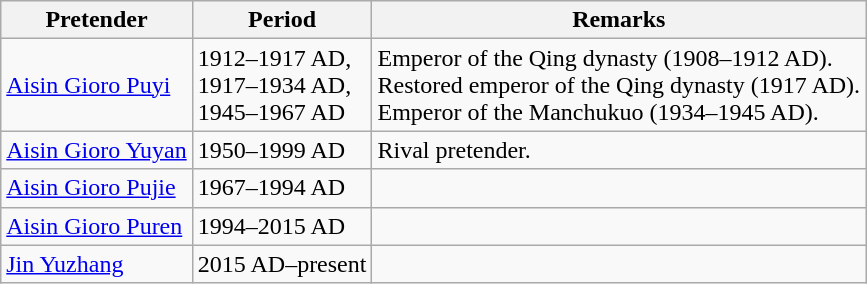<table class="wikitable">
<tr>
<th>Pretender</th>
<th>Period</th>
<th>Remarks</th>
</tr>
<tr>
<td><a href='#'>Aisin Gioro Puyi</a><br></td>
<td>1912–1917 AD,<br>1917–1934 AD,<br>1945–1967 AD</td>
<td>Emperor of the Qing dynasty (1908–1912 AD).<br>Restored emperor of the Qing dynasty (1917 AD).<br>Emperor of the Manchukuo (1934–1945 AD).</td>
</tr>
<tr>
<td><a href='#'>Aisin Gioro Yuyan</a><br></td>
<td>1950–1999 AD</td>
<td>Rival pretender.</td>
</tr>
<tr>
<td><a href='#'>Aisin Gioro Pujie</a><br></td>
<td>1967–1994 AD</td>
<td></td>
</tr>
<tr>
<td><a href='#'>Aisin Gioro Puren</a><br></td>
<td>1994–2015 AD</td>
<td></td>
</tr>
<tr>
<td><a href='#'>Jin Yuzhang</a><br></td>
<td>2015 AD–present</td>
<td></td>
</tr>
</table>
